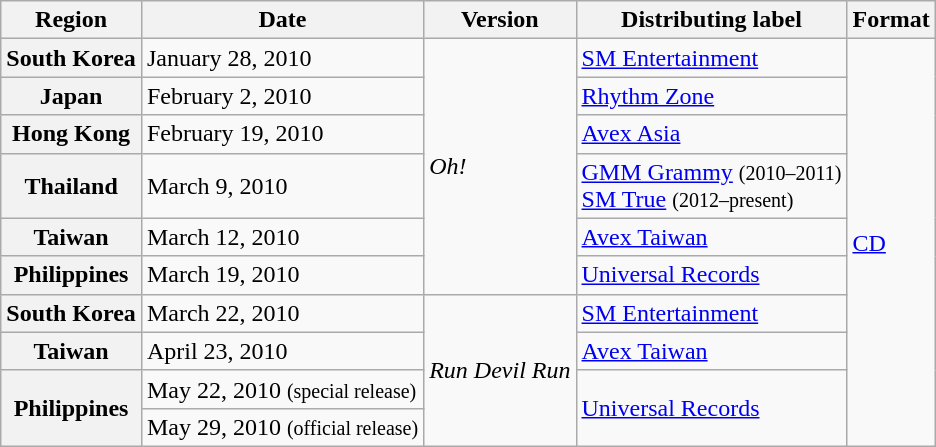<table class="wikitable plainrowheaders">
<tr>
<th>Region</th>
<th>Date</th>
<th>Version</th>
<th>Distributing label</th>
<th>Format</th>
</tr>
<tr>
<th scope="row">South Korea</th>
<td>January 28, 2010</td>
<td rowspan="6"><em>Oh!</em></td>
<td><a href='#'>SM Entertainment</a></td>
<td rowspan="10"><a href='#'>CD</a></td>
</tr>
<tr>
<th scope="row">Japan</th>
<td>February 2, 2010</td>
<td><a href='#'>Rhythm Zone</a></td>
</tr>
<tr>
<th scope="row">Hong Kong</th>
<td>February 19, 2010</td>
<td><a href='#'>Avex Asia</a></td>
</tr>
<tr>
<th scope="row">Thailand</th>
<td>March 9, 2010</td>
<td><a href='#'>GMM Grammy</a> <small>(2010–2011)</small><br><a href='#'>SM True</a> <small>(2012–present)</small></td>
</tr>
<tr>
<th scope="row">Taiwan</th>
<td>March 12, 2010</td>
<td><a href='#'>Avex Taiwan</a></td>
</tr>
<tr>
<th scope="row">Philippines</th>
<td>March 19, 2010</td>
<td><a href='#'>Universal Records</a></td>
</tr>
<tr>
<th scope="row">South Korea</th>
<td>March 22, 2010</td>
<td rowspan="4"><em>Run Devil Run</em></td>
<td><a href='#'>SM Entertainment</a></td>
</tr>
<tr>
<th scope="row">Taiwan</th>
<td>April 23, 2010</td>
<td><a href='#'>Avex Taiwan</a></td>
</tr>
<tr>
<th scope="row" rowspan="2">Philippines</th>
<td>May 22, 2010 <small>(special release)</small></td>
<td rowspan="2"><a href='#'>Universal Records</a></td>
</tr>
<tr>
<td>May 29, 2010 <small>(official release)</small></td>
</tr>
</table>
